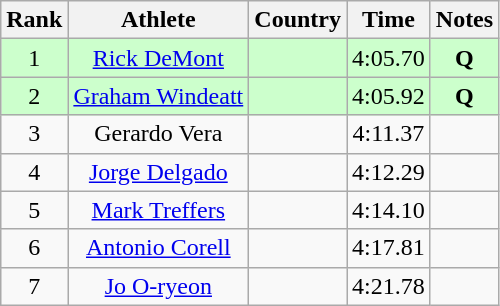<table class="wikitable sortable" style="text-align:center">
<tr>
<th>Rank</th>
<th>Athlete</th>
<th>Country</th>
<th>Time</th>
<th>Notes</th>
</tr>
<tr bgcolor=ccffcc>
<td>1</td>
<td><a href='#'>Rick DeMont</a></td>
<td align=left></td>
<td>4:05.70</td>
<td><strong>Q</strong></td>
</tr>
<tr bgcolor=ccffcc>
<td>2</td>
<td><a href='#'>Graham Windeatt</a></td>
<td align=left></td>
<td>4:05.92</td>
<td><strong> Q </strong></td>
</tr>
<tr>
<td>3</td>
<td>Gerardo Vera</td>
<td align=left></td>
<td>4:11.37</td>
<td><strong> </strong></td>
</tr>
<tr>
<td>4</td>
<td><a href='#'>Jorge Delgado</a></td>
<td align=left></td>
<td>4:12.29</td>
<td><strong> </strong></td>
</tr>
<tr>
<td>5</td>
<td><a href='#'>Mark Treffers</a></td>
<td align=left></td>
<td>4:14.10</td>
<td><strong> </strong></td>
</tr>
<tr>
<td>6</td>
<td><a href='#'>Antonio Corell</a></td>
<td align=left></td>
<td>4:17.81</td>
<td><strong> </strong></td>
</tr>
<tr>
<td>7</td>
<td><a href='#'>Jo O-ryeon</a></td>
<td align=left></td>
<td>4:21.78</td>
<td><strong> </strong></td>
</tr>
</table>
